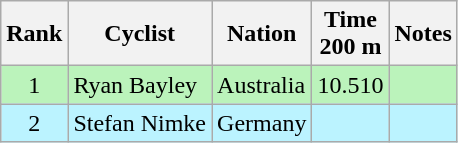<table class="wikitable sortable" style="text-align:center">
<tr>
<th>Rank</th>
<th>Cyclist</th>
<th>Nation</th>
<th>Time<br>200 m</th>
<th>Notes</th>
</tr>
<tr bgcolor=bbf3bb>
<td>1</td>
<td align=left>Ryan Bayley</td>
<td align=left>Australia</td>
<td>10.510</td>
<td></td>
</tr>
<tr bgcolor=bbf3ff>
<td>2</td>
<td align=left>Stefan Nimke</td>
<td align=left>Germany</td>
<td></td>
<td></td>
</tr>
</table>
